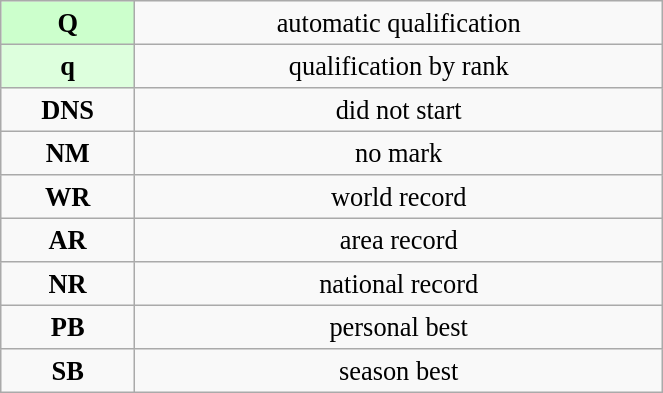<table class="wikitable" style=" text-align:center; font-size:110%;" width="35%">
<tr>
<td bgcolor="ccffcc"><strong>Q</strong></td>
<td>automatic qualification</td>
</tr>
<tr>
<td bgcolor="ddffdd"><strong>q</strong></td>
<td>qualification by rank</td>
</tr>
<tr>
<td><strong>DNS</strong></td>
<td>did not start</td>
</tr>
<tr>
<td><strong>NM</strong></td>
<td>no mark</td>
</tr>
<tr>
<td><strong>WR</strong></td>
<td>world record</td>
</tr>
<tr>
<td><strong>AR</strong></td>
<td>area record</td>
</tr>
<tr>
<td><strong>NR</strong></td>
<td>national record</td>
</tr>
<tr>
<td><strong>PB</strong></td>
<td>personal best</td>
</tr>
<tr>
<td><strong>SB</strong></td>
<td>season best</td>
</tr>
</table>
